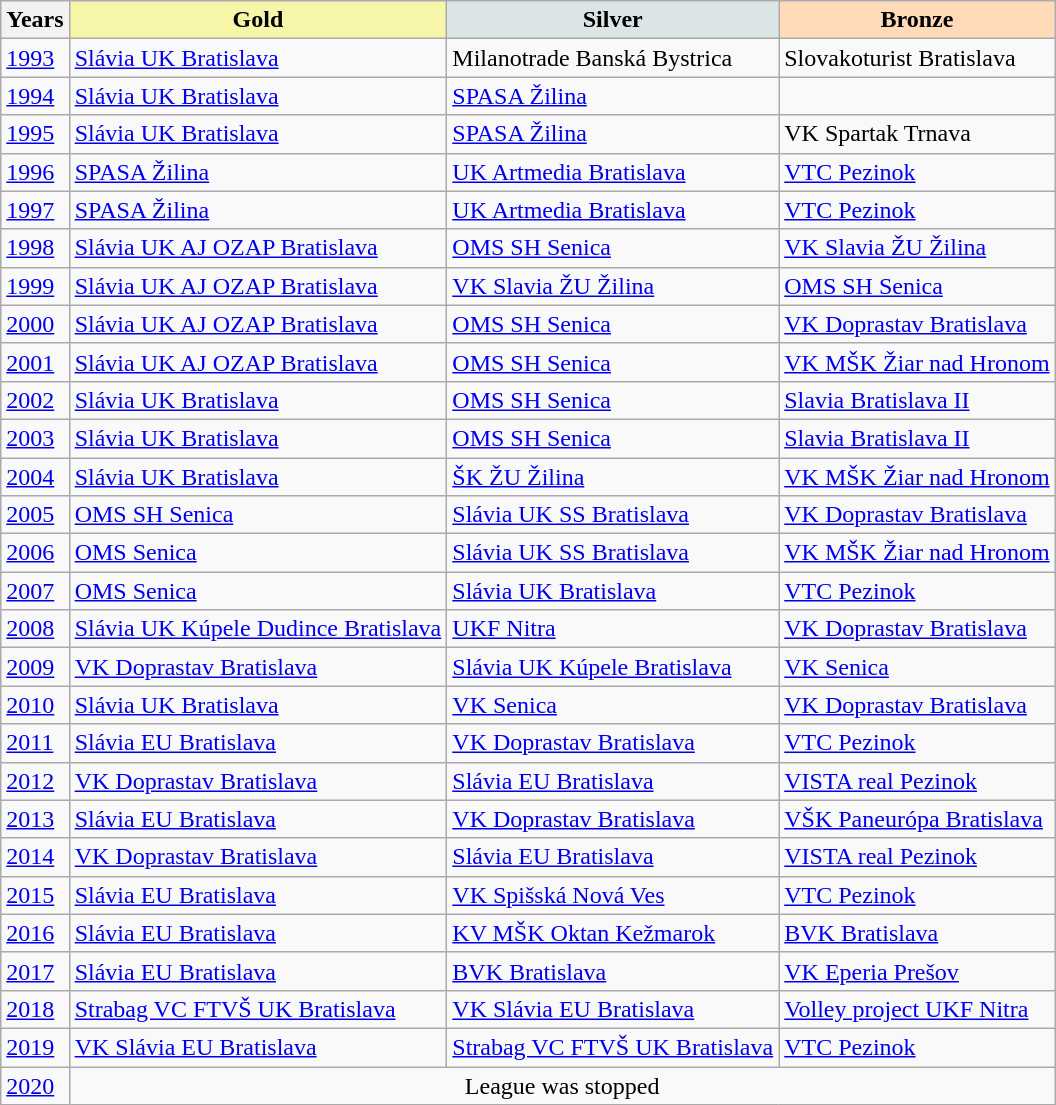<table class="wikitable">
<tr>
<th>Years</th>
<th scope="col" style="background-color: #F7F6A8;"> Gold</th>
<th scope="col" style="background-color: #DCE5E5;"> Silver</th>
<th scope="col" style="background-color: #FFDAB9;"> Bronze</th>
</tr>
<tr>
<td><a href='#'>1993</a></td>
<td><a href='#'>Slávia UK Bratislava</a></td>
<td>Milanotrade Banská Bystrica</td>
<td>Slovakoturist Bratislava</td>
</tr>
<tr>
<td><a href='#'>1994</a></td>
<td><a href='#'>Slávia UK Bratislava</a></td>
<td><a href='#'>SPASA Žilina</a></td>
<td></td>
</tr>
<tr>
<td><a href='#'>1995</a></td>
<td><a href='#'>Slávia UK Bratislava</a></td>
<td><a href='#'>SPASA Žilina</a></td>
<td>VK Spartak Trnava</td>
</tr>
<tr>
<td><a href='#'>1996</a></td>
<td><a href='#'>SPASA Žilina</a></td>
<td><a href='#'>UK Artmedia Bratislava</a></td>
<td><a href='#'>VTC Pezinok</a></td>
</tr>
<tr>
<td><a href='#'>1997</a></td>
<td><a href='#'>SPASA Žilina</a></td>
<td><a href='#'>UK Artmedia Bratislava</a></td>
<td><a href='#'>VTC Pezinok</a></td>
</tr>
<tr>
<td><a href='#'>1998</a></td>
<td><a href='#'>Slávia UK AJ OZAP Bratislava</a></td>
<td><a href='#'>OMS SH Senica</a></td>
<td><a href='#'>VK Slavia ŽU Žilina</a></td>
</tr>
<tr>
<td><a href='#'>1999</a></td>
<td><a href='#'>Slávia UK AJ OZAP Bratislava</a></td>
<td><a href='#'>VK Slavia ŽU Žilina</a></td>
<td><a href='#'>OMS SH Senica</a></td>
</tr>
<tr>
<td><a href='#'>2000</a></td>
<td><a href='#'>Slávia UK AJ OZAP Bratislava</a></td>
<td><a href='#'>OMS SH Senica</a></td>
<td><a href='#'>VK Doprastav Bratislava</a></td>
</tr>
<tr>
<td><a href='#'>2001</a></td>
<td><a href='#'>Slávia UK AJ OZAP Bratislava</a></td>
<td><a href='#'>OMS SH Senica</a></td>
<td><a href='#'>VK MŠK Žiar nad Hronom</a></td>
</tr>
<tr>
<td><a href='#'>2002</a></td>
<td><a href='#'>Slávia UK Bratislava</a></td>
<td><a href='#'>OMS SH Senica</a></td>
<td><a href='#'>Slavia Bratislava II</a></td>
</tr>
<tr>
<td><a href='#'>2003</a></td>
<td><a href='#'>Slávia UK Bratislava</a></td>
<td><a href='#'>OMS SH Senica</a></td>
<td><a href='#'>Slavia Bratislava II</a></td>
</tr>
<tr>
<td><a href='#'>2004</a></td>
<td><a href='#'>Slávia UK Bratislava</a></td>
<td><a href='#'>ŠK ŽU Žilina</a></td>
<td><a href='#'>VK MŠK Žiar nad Hronom</a></td>
</tr>
<tr>
<td><a href='#'>2005</a></td>
<td><a href='#'>OMS SH Senica</a></td>
<td><a href='#'>Slávia UK SS Bratislava</a></td>
<td><a href='#'>VK Doprastav Bratislava</a></td>
</tr>
<tr>
<td><a href='#'>2006</a></td>
<td><a href='#'>OMS Senica</a></td>
<td><a href='#'>Slávia UK SS Bratislava</a></td>
<td><a href='#'>VK MŠK Žiar nad Hronom</a></td>
</tr>
<tr>
<td><a href='#'>2007</a></td>
<td><a href='#'>OMS Senica</a></td>
<td><a href='#'>Slávia UK Bratislava</a></td>
<td><a href='#'>VTC Pezinok</a></td>
</tr>
<tr>
<td><a href='#'>2008</a></td>
<td><a href='#'>Slávia UK Kúpele Dudince Bratislava</a></td>
<td><a href='#'>UKF Nitra</a></td>
<td><a href='#'>VK Doprastav Bratislava</a></td>
</tr>
<tr>
<td><a href='#'>2009</a></td>
<td><a href='#'>VK Doprastav Bratislava</a></td>
<td><a href='#'>Slávia UK Kúpele Bratislava</a></td>
<td><a href='#'>VK Senica</a></td>
</tr>
<tr>
<td><a href='#'>2010</a></td>
<td><a href='#'>Slávia UK Bratislava</a></td>
<td><a href='#'>VK Senica</a></td>
<td><a href='#'>VK Doprastav Bratislava</a></td>
</tr>
<tr>
<td><a href='#'>2011</a></td>
<td><a href='#'>Slávia EU Bratislava</a></td>
<td><a href='#'>VK Doprastav Bratislava</a></td>
<td><a href='#'>VTC Pezinok</a></td>
</tr>
<tr>
<td><a href='#'>2012</a></td>
<td><a href='#'>VK Doprastav Bratislava</a></td>
<td><a href='#'>Slávia EU Bratislava</a></td>
<td><a href='#'>VISTA real Pezinok</a></td>
</tr>
<tr>
<td><a href='#'>2013</a></td>
<td><a href='#'>Slávia EU Bratislava</a></td>
<td><a href='#'>VK Doprastav Bratislava</a></td>
<td><a href='#'>VŠK Paneurópa Bratislava</a></td>
</tr>
<tr>
<td><a href='#'>2014</a></td>
<td><a href='#'>VK Doprastav Bratislava</a></td>
<td><a href='#'>Slávia EU Bratislava</a></td>
<td><a href='#'>VISTA real Pezinok</a></td>
</tr>
<tr>
<td><a href='#'>2015</a></td>
<td><a href='#'>Slávia EU Bratislava</a></td>
<td><a href='#'>VK Spišská Nová Ves</a></td>
<td><a href='#'>VTC Pezinok</a></td>
</tr>
<tr>
<td><a href='#'>2016</a></td>
<td><a href='#'>Slávia EU Bratislava</a></td>
<td><a href='#'>KV MŠK Oktan Kežmarok</a></td>
<td><a href='#'>BVK Bratislava</a></td>
</tr>
<tr>
<td><a href='#'>2017</a></td>
<td><a href='#'>Slávia EU Bratislava</a></td>
<td><a href='#'>BVK Bratislava</a></td>
<td><a href='#'>VK Eperia Prešov</a></td>
</tr>
<tr>
<td><a href='#'>2018</a></td>
<td><a href='#'>Strabag VC FTVŠ UK Bratislava</a></td>
<td><a href='#'>VK Slávia EU Bratislava</a></td>
<td><a href='#'>Volley project UKF Nitra</a></td>
</tr>
<tr>
<td><a href='#'>2019</a></td>
<td><a href='#'>VK Slávia EU Bratislava</a></td>
<td><a href='#'>Strabag VC FTVŠ UK Bratislava</a></td>
<td><a href='#'>VTC Pezinok</a></td>
</tr>
<tr>
<td><a href='#'>2020</a></td>
<td colspan="3" align="center">League was stopped</td>
</tr>
</table>
